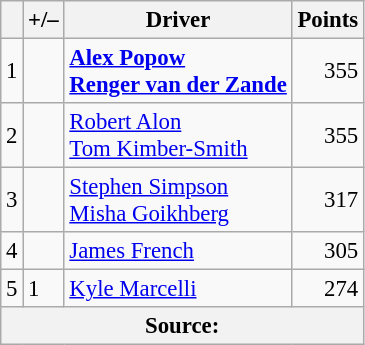<table class="wikitable" style="font-size: 95%;">
<tr>
<th scope="col"></th>
<th scope="col">+/–</th>
<th scope="col">Driver</th>
<th scope="col">Points</th>
</tr>
<tr>
<td align=center>1</td>
<td align="left"></td>
<td><strong> <a href='#'>Alex Popow</a><br> <a href='#'>Renger van der Zande</a></strong></td>
<td align=right>355</td>
</tr>
<tr>
<td align=center>2</td>
<td align="left"></td>
<td> <a href='#'>Robert Alon</a><br> <a href='#'>Tom Kimber-Smith</a></td>
<td align=right>355</td>
</tr>
<tr>
<td align=center>3</td>
<td align="left"></td>
<td> <a href='#'>Stephen Simpson</a><br> <a href='#'>Misha Goikhberg</a></td>
<td align=right>317</td>
</tr>
<tr>
<td align=center>4</td>
<td align="left"></td>
<td> <a href='#'>James French</a></td>
<td align=right>305</td>
</tr>
<tr>
<td align=center>5</td>
<td align="left"> 1</td>
<td> <a href='#'>Kyle Marcelli</a></td>
<td align=right>274</td>
</tr>
<tr>
<th colspan=5>Source:</th>
</tr>
</table>
